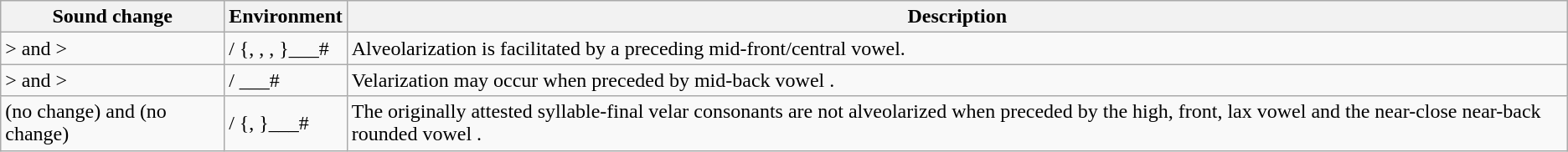<table class="wikitable">
<tr>
<th>Sound change</th>
<th>Environment</th>
<th>Description</th>
</tr>
<tr>
<td> >  and  > </td>
<td>/ {, , , }___#</td>
<td>Alveolarization is facilitated by a preceding mid-front/central vowel.</td>
</tr>
<tr>
<td> >  and  > </td>
<td>/ ___#</td>
<td>Velarization may occur when preceded by mid-back vowel .</td>
</tr>
<tr>
<td> (no change) and  (no change)</td>
<td>/ {, }___#</td>
<td>The originally attested syllable-final velar consonants are not alveolarized when preceded by the high, front, lax vowel  and the near-close near-back rounded vowel .</td>
</tr>
</table>
